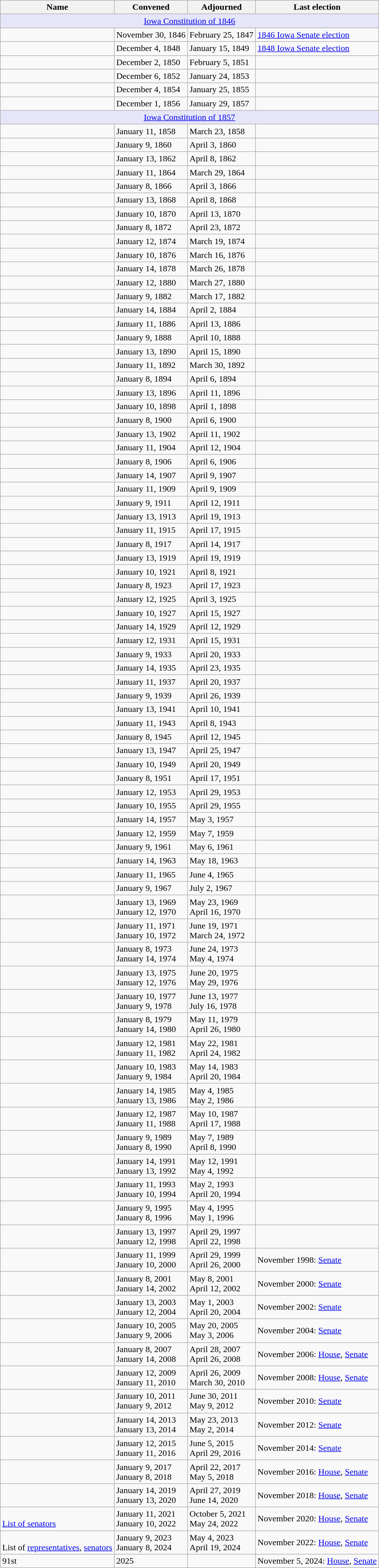<table class="wikitable mw-datatable sticky-header">
<tr>
<th>Name</th>
<th>Convened</th>
<th>Adjourned</th>
<th>Last election</th>
</tr>
<tr>
<td colspan=4 style="text-align: center; background-color:#E6E6FA;"><a href='#'>Iowa Constitution of 1846</a> </td>
</tr>
<tr>
<td></td>
<td>November 30, 1846</td>
<td>February 25, 1847</td>
<td><a href='#'>1846 Iowa Senate election</a></td>
</tr>
<tr>
<td></td>
<td>December 4, 1848</td>
<td>January 15, 1849</td>
<td><a href='#'>1848 Iowa Senate election</a></td>
</tr>
<tr>
<td></td>
<td>December 2, 1850</td>
<td>February 5, 1851</td>
<td></td>
</tr>
<tr>
<td></td>
<td>December 6, 1852</td>
<td>January 24, 1853</td>
<td></td>
</tr>
<tr>
<td></td>
<td>December 4, 1854</td>
<td>January 25, 1855</td>
<td></td>
</tr>
<tr>
<td></td>
<td>December 1, 1856</td>
<td>January 29, 1857</td>
<td></td>
</tr>
<tr>
<td colspan=4 style="text-align: center; background-color:#E6E6FA;"><a href='#'>Iowa Constitution of 1857</a> </td>
</tr>
<tr>
<td></td>
<td>January 11, 1858</td>
<td>March 23, 1858</td>
<td></td>
</tr>
<tr>
<td></td>
<td>January 9, 1860</td>
<td>April 3, 1860</td>
<td></td>
</tr>
<tr>
<td></td>
<td>January 13, 1862</td>
<td>April 8, 1862</td>
<td></td>
</tr>
<tr>
<td></td>
<td>January 11, 1864</td>
<td>March 29, 1864</td>
<td></td>
</tr>
<tr>
<td></td>
<td>January 8, 1866</td>
<td>April 3, 1866</td>
<td></td>
</tr>
<tr>
<td></td>
<td>January 13, 1868</td>
<td>April 8, 1868</td>
<td></td>
</tr>
<tr>
<td></td>
<td>January 10, 1870</td>
<td>April 13, 1870</td>
<td></td>
</tr>
<tr>
<td></td>
<td>January 8, 1872</td>
<td>April 23, 1872</td>
<td></td>
</tr>
<tr>
<td></td>
<td>January 12, 1874</td>
<td>March 19, 1874</td>
<td></td>
</tr>
<tr>
<td></td>
<td>January 10, 1876</td>
<td>March 16, 1876</td>
<td></td>
</tr>
<tr>
<td></td>
<td>January 14, 1878</td>
<td>March 26, 1878</td>
<td></td>
</tr>
<tr>
<td></td>
<td>January 12, 1880</td>
<td>March 27, 1880</td>
<td></td>
</tr>
<tr>
<td></td>
<td>January 9, 1882</td>
<td>March 17, 1882</td>
<td></td>
</tr>
<tr>
<td></td>
<td>January 14, 1884</td>
<td>April 2, 1884</td>
<td></td>
</tr>
<tr>
<td></td>
<td>January 11, 1886</td>
<td>April 13, 1886</td>
<td></td>
</tr>
<tr>
<td></td>
<td>January 9, 1888</td>
<td>April 10, 1888</td>
<td></td>
</tr>
<tr>
<td></td>
<td>January 13, 1890</td>
<td>April 15, 1890</td>
<td></td>
</tr>
<tr>
<td></td>
<td>January 11, 1892</td>
<td>March 30, 1892</td>
<td></td>
</tr>
<tr>
<td></td>
<td>January 8, 1894</td>
<td>April 6, 1894</td>
<td></td>
</tr>
<tr>
<td></td>
<td>January 13, 1896</td>
<td>April 11, 1896</td>
<td></td>
</tr>
<tr>
<td></td>
<td>January 10, 1898</td>
<td>April 1, 1898</td>
<td></td>
</tr>
<tr>
<td></td>
<td>January 8, 1900</td>
<td>April 6, 1900</td>
<td></td>
</tr>
<tr>
<td></td>
<td>January 13, 1902</td>
<td>April 11, 1902</td>
<td></td>
</tr>
<tr>
<td></td>
<td>January 11, 1904</td>
<td>April 12, 1904</td>
<td></td>
</tr>
<tr>
<td></td>
<td>January 8, 1906</td>
<td>April 6, 1906</td>
<td></td>
</tr>
<tr>
<td></td>
<td>January 14, 1907</td>
<td>April 9, 1907</td>
<td></td>
</tr>
<tr>
<td></td>
<td>January 11, 1909</td>
<td>April 9, 1909</td>
<td></td>
</tr>
<tr>
<td></td>
<td>January 9, 1911</td>
<td>April 12, 1911</td>
<td></td>
</tr>
<tr>
<td></td>
<td>January 13, 1913</td>
<td>April 19, 1913</td>
<td></td>
</tr>
<tr>
<td></td>
<td>January 11, 1915</td>
<td>April 17, 1915</td>
<td></td>
</tr>
<tr>
<td></td>
<td>January 8, 1917</td>
<td>April 14, 1917</td>
<td></td>
</tr>
<tr>
<td></td>
<td>January 13, 1919</td>
<td>April 19, 1919</td>
<td></td>
</tr>
<tr>
<td></td>
<td>January 10, 1921</td>
<td>April 8, 1921</td>
<td></td>
</tr>
<tr>
<td></td>
<td>January 8, 1923</td>
<td>April 17, 1923</td>
<td></td>
</tr>
<tr>
<td></td>
<td>January 12, 1925</td>
<td>April 3, 1925</td>
<td></td>
</tr>
<tr>
<td></td>
<td>January 10, 1927</td>
<td>April 15, 1927</td>
<td></td>
</tr>
<tr>
<td></td>
<td>January 14, 1929</td>
<td>April 12, 1929</td>
<td></td>
</tr>
<tr>
<td></td>
<td>January 12, 1931</td>
<td>April 15, 1931</td>
<td></td>
</tr>
<tr>
<td></td>
<td>January 9, 1933</td>
<td>April 20, 1933</td>
<td></td>
</tr>
<tr>
<td></td>
<td>January 14, 1935</td>
<td>April 23, 1935</td>
<td></td>
</tr>
<tr>
<td></td>
<td>January 11, 1937</td>
<td>April 20, 1937</td>
<td></td>
</tr>
<tr>
<td></td>
<td>January 9, 1939</td>
<td>April 26, 1939</td>
<td></td>
</tr>
<tr>
<td></td>
<td>January 13, 1941</td>
<td>April 10, 1941</td>
<td></td>
</tr>
<tr>
<td></td>
<td>January 11, 1943</td>
<td>April 8, 1943</td>
<td></td>
</tr>
<tr>
<td></td>
<td>January 8, 1945</td>
<td>April 12, 1945</td>
<td></td>
</tr>
<tr>
<td></td>
<td>January 13, 1947</td>
<td>April 25, 1947</td>
<td></td>
</tr>
<tr>
<td></td>
<td>January 10, 1949</td>
<td>April 20, 1949</td>
<td></td>
</tr>
<tr>
<td></td>
<td>January 8, 1951</td>
<td>April 17, 1951</td>
<td></td>
</tr>
<tr>
<td></td>
<td>January 12, 1953</td>
<td>April 29, 1953</td>
<td></td>
</tr>
<tr>
<td></td>
<td>January 10, 1955</td>
<td>April 29, 1955</td>
<td></td>
</tr>
<tr>
<td></td>
<td>January 14, 1957</td>
<td>May 3, 1957</td>
<td></td>
</tr>
<tr>
<td></td>
<td>January 12, 1959</td>
<td>May 7, 1959</td>
<td></td>
</tr>
<tr>
<td></td>
<td>January 9, 1961</td>
<td>May 6, 1961</td>
<td></td>
</tr>
<tr>
<td></td>
<td>January 14, 1963</td>
<td>May 18, 1963</td>
<td></td>
</tr>
<tr>
<td></td>
<td>January 11, 1965</td>
<td>June 4, 1965</td>
<td></td>
</tr>
<tr>
<td></td>
<td>January 9, 1967</td>
<td>July 2, 1967</td>
<td></td>
</tr>
<tr>
<td></td>
<td>January 13, 1969<br>January 12, 1970</td>
<td>May 23, 1969<br>April 16, 1970</td>
<td></td>
</tr>
<tr>
<td></td>
<td>January 11, 1971<br>January 10, 1972</td>
<td>June 19, 1971<br>March 24, 1972</td>
<td></td>
</tr>
<tr>
<td></td>
<td>January 8, 1973<br>January 14, 1974</td>
<td>June 24, 1973<br>May 4, 1974</td>
<td></td>
</tr>
<tr>
<td></td>
<td>January 13, 1975<br>January 12, 1976</td>
<td>June 20, 1975<br>May 29, 1976</td>
<td></td>
</tr>
<tr>
<td></td>
<td>January 10, 1977<br>January 9, 1978</td>
<td>June 13, 1977<br>July 16, 1978</td>
<td></td>
</tr>
<tr>
<td></td>
<td>January 8, 1979<br>January 14, 1980</td>
<td>May 11, 1979<br>April 26, 1980</td>
<td></td>
</tr>
<tr>
<td></td>
<td>January 12, 1981<br>January 11, 1982</td>
<td>May 22, 1981<br>April 24, 1982</td>
<td></td>
</tr>
<tr>
<td></td>
<td>January 10, 1983<br>January 9, 1984</td>
<td>May 14, 1983<br>April 20, 1984</td>
<td></td>
</tr>
<tr>
<td></td>
<td>January 14, 1985<br>January 13, 1986</td>
<td>May 4, 1985<br>May 2, 1986</td>
<td></td>
</tr>
<tr>
<td></td>
<td>January 12, 1987<br>January 11, 1988</td>
<td>May 10, 1987<br>April 17, 1988</td>
<td></td>
</tr>
<tr>
<td></td>
<td>January 9, 1989<br>January 8, 1990</td>
<td>May 7, 1989<br>April 8, 1990</td>
<td></td>
</tr>
<tr>
<td></td>
<td>January 14, 1991<br>January 13, 1992</td>
<td>May 12, 1991<br>May 4, 1992</td>
<td></td>
</tr>
<tr>
<td></td>
<td>January 11, 1993<br>January 10, 1994</td>
<td>May 2, 1993<br>April 20, 1994</td>
<td></td>
</tr>
<tr>
<td></td>
<td>January 9, 1995<br>January 8, 1996</td>
<td>May 4, 1995<br>May 1, 1996</td>
<td></td>
</tr>
<tr>
<td></td>
<td>January 13, 1997<br>January 12, 1998</td>
<td>April 29, 1997<br>April 22, 1998</td>
<td></td>
</tr>
<tr>
<td></td>
<td>January 11, 1999<br>January 10, 2000</td>
<td>April 29, 1999<br>April 26, 2000</td>
<td>November 1998: <a href='#'>Senate</a></td>
</tr>
<tr>
<td></td>
<td>January 8, 2001<br>January 14, 2002</td>
<td>May 8, 2001<br>April 12, 2002</td>
<td>November 2000: <a href='#'>Senate</a></td>
</tr>
<tr>
<td></td>
<td>January 13, 2003<br>January 12, 2004</td>
<td>May 1, 2003<br>April 20, 2004</td>
<td>November 2002: <a href='#'>Senate</a></td>
</tr>
<tr>
<td></td>
<td>January 10, 2005<br>January 9, 2006</td>
<td>May 20, 2005<br>May 3, 2006</td>
<td>November 2004: <a href='#'>Senate</a></td>
</tr>
<tr>
<td></td>
<td>January 8, 2007<br>January 14, 2008</td>
<td>April 28, 2007<br>April 26, 2008</td>
<td>November 2006: <a href='#'>House</a>, <a href='#'>Senate</a></td>
</tr>
<tr>
<td></td>
<td>January 12, 2009<br>January 11, 2010</td>
<td>April 26, 2009<br>March 30, 2010</td>
<td>November 2008: <a href='#'>House</a>, <a href='#'>Senate</a></td>
</tr>
<tr>
<td></td>
<td>January 10, 2011<br>January 9, 2012</td>
<td>June 30, 2011<br>May 9, 2012</td>
<td>November 2010: <a href='#'>Senate</a></td>
</tr>
<tr>
<td></td>
<td>January 14, 2013<br>January 13, 2014</td>
<td>May 23, 2013<br>May 2, 2014</td>
<td>November 2012: <a href='#'>Senate</a></td>
</tr>
<tr>
<td></td>
<td>January 12, 2015<br>January 11, 2016</td>
<td>June 5, 2015<br>April 29, 2016</td>
<td>November 2014: <a href='#'>Senate</a></td>
</tr>
<tr>
<td></td>
<td>January 9, 2017<br>January 8, 2018</td>
<td>April 22, 2017<br>May 5, 2018</td>
<td>November 2016: <a href='#'>House</a>, <a href='#'>Senate</a></td>
</tr>
<tr>
<td></td>
<td>January 14, 2019<br>January 13, 2020</td>
<td>April 27, 2019<br>June 14, 2020</td>
<td>November 2018: <a href='#'>House</a>, <a href='#'>Senate</a></td>
</tr>
<tr>
<td><br><a href='#'>List of senators</a></td>
<td>January 11, 2021<br>January 10, 2022</td>
<td>October 5, 2021<br>May 24, 2022</td>
<td>November 2020: <a href='#'>House</a>, <a href='#'>Senate</a></td>
</tr>
<tr>
<td><br>List of <a href='#'>representatives</a>, <a href='#'>senators</a></td>
<td>January 9, 2023<br>January 8, 2024</td>
<td>May 4, 2023<br>April 19, 2024</td>
<td>November 2022: <a href='#'>House</a>, <a href='#'>Senate</a></td>
</tr>
<tr>
<td>91st</td>
<td>2025</td>
<td></td>
<td>November 5, 2024: <a href='#'>House</a>, <a href='#'>Senate</a></td>
</tr>
</table>
